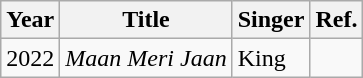<table class="wikitable sortable">
<tr>
<th>Year</th>
<th>Title</th>
<th>Singer</th>
<th class="unsortable">Ref.</th>
</tr>
<tr>
<td>2022</td>
<td><em>Maan Meri Jaan</em></td>
<td>King</td>
<td></td>
</tr>
</table>
